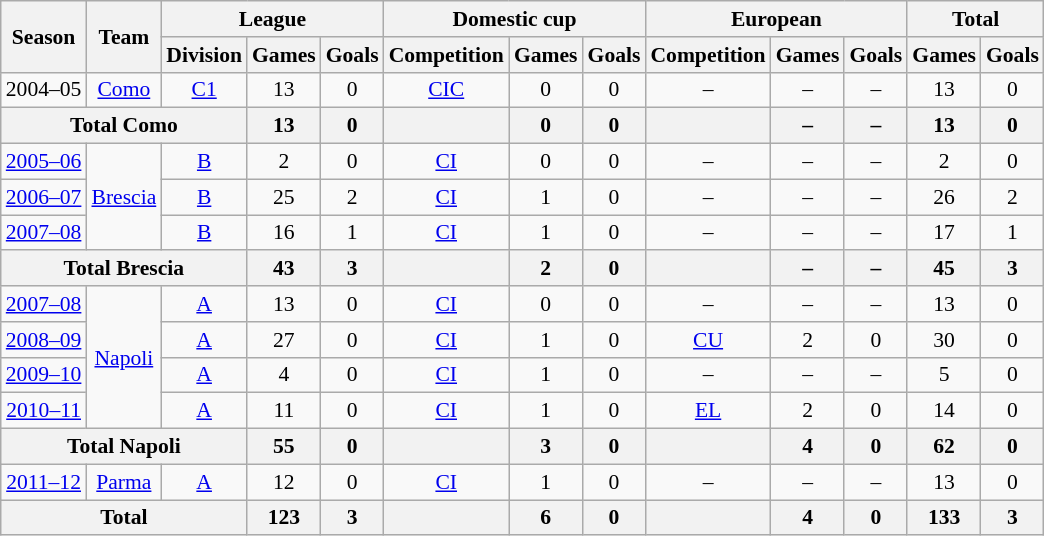<table class="wikitable center" style="text-align:center; font-size:90%">
<tr>
<th rowspan="2">Season</th>
<th rowspan="2">Team</th>
<th colspan="3">League</th>
<th colspan="3">Domestic cup</th>
<th colspan="3">European</th>
<th colspan="2">Total</th>
</tr>
<tr>
<th>Division</th>
<th>Games</th>
<th>Goals</th>
<th>Competition</th>
<th>Games</th>
<th>Goals</th>
<th>Competition</th>
<th>Games</th>
<th>Goals</th>
<th>Games</th>
<th>Goals</th>
</tr>
<tr>
<td>2004–05</td>
<td rowspan=1><a href='#'>Como</a></td>
<td><a href='#'>C1</a></td>
<td>13</td>
<td>0</td>
<td><a href='#'>CIC</a></td>
<td>0</td>
<td>0</td>
<td>–</td>
<td>–</td>
<td>–</td>
<td>13</td>
<td>0</td>
</tr>
<tr>
<th colspan="3">Total Como</th>
<th>13</th>
<th>0</th>
<th></th>
<th>0</th>
<th>0</th>
<th></th>
<th>–</th>
<th>–</th>
<th>13</th>
<th>0</th>
</tr>
<tr>
<td><a href='#'>2005–06</a></td>
<td rowspan=3><a href='#'>Brescia</a></td>
<td><a href='#'>B</a></td>
<td>2</td>
<td>0</td>
<td><a href='#'>CI</a></td>
<td>0</td>
<td>0</td>
<td>–</td>
<td>–</td>
<td>–</td>
<td>2</td>
<td>0</td>
</tr>
<tr>
<td><a href='#'>2006–07</a></td>
<td><a href='#'>B</a></td>
<td>25</td>
<td>2</td>
<td><a href='#'>CI</a></td>
<td>1</td>
<td>0</td>
<td>–</td>
<td>–</td>
<td>–</td>
<td>26</td>
<td>2</td>
</tr>
<tr>
<td><a href='#'>2007–08</a></td>
<td><a href='#'>B</a></td>
<td>16</td>
<td>1</td>
<td><a href='#'>CI</a></td>
<td>1</td>
<td>0</td>
<td>–</td>
<td>–</td>
<td>–</td>
<td>17</td>
<td>1</td>
</tr>
<tr>
<th colspan="3">Total Brescia</th>
<th>43</th>
<th>3</th>
<th></th>
<th>2</th>
<th>0</th>
<th></th>
<th>–</th>
<th>–</th>
<th>45</th>
<th>3</th>
</tr>
<tr>
<td><a href='#'>2007–08</a></td>
<td rowspan=4><a href='#'>Napoli</a></td>
<td><a href='#'>A</a></td>
<td>13</td>
<td>0</td>
<td><a href='#'>CI</a></td>
<td>0</td>
<td>0</td>
<td>–</td>
<td>–</td>
<td>–</td>
<td>13</td>
<td>0</td>
</tr>
<tr>
<td><a href='#'>2008–09</a></td>
<td><a href='#'>A</a></td>
<td>27</td>
<td>0</td>
<td><a href='#'>CI</a></td>
<td>1</td>
<td>0</td>
<td><a href='#'>CU</a></td>
<td>2</td>
<td>0</td>
<td>30</td>
<td>0</td>
</tr>
<tr>
<td><a href='#'>2009–10</a></td>
<td><a href='#'>A</a></td>
<td>4</td>
<td>0</td>
<td><a href='#'>CI</a></td>
<td>1</td>
<td>0</td>
<td>–</td>
<td>–</td>
<td>–</td>
<td>5</td>
<td>0</td>
</tr>
<tr>
<td><a href='#'>2010–11</a></td>
<td><a href='#'>A</a></td>
<td>11</td>
<td>0</td>
<td><a href='#'>CI</a></td>
<td>1</td>
<td>0</td>
<td><a href='#'>EL</a></td>
<td>2</td>
<td>0</td>
<td>14</td>
<td>0</td>
</tr>
<tr>
<th colspan="3">Total Napoli</th>
<th>55</th>
<th>0</th>
<th></th>
<th>3</th>
<th>0</th>
<th></th>
<th>4</th>
<th>0</th>
<th>62</th>
<th>0</th>
</tr>
<tr>
<td><a href='#'>2011–12</a></td>
<td><a href='#'>Parma</a></td>
<td><a href='#'>A</a></td>
<td>12</td>
<td>0</td>
<td><a href='#'>CI</a></td>
<td>1</td>
<td>0</td>
<td>–</td>
<td>–</td>
<td>–</td>
<td>13</td>
<td>0</td>
</tr>
<tr>
<th colspan="3">Total</th>
<th>123</th>
<th>3</th>
<th></th>
<th>6</th>
<th>0</th>
<th></th>
<th>4</th>
<th>0</th>
<th>133</th>
<th>3</th>
</tr>
</table>
